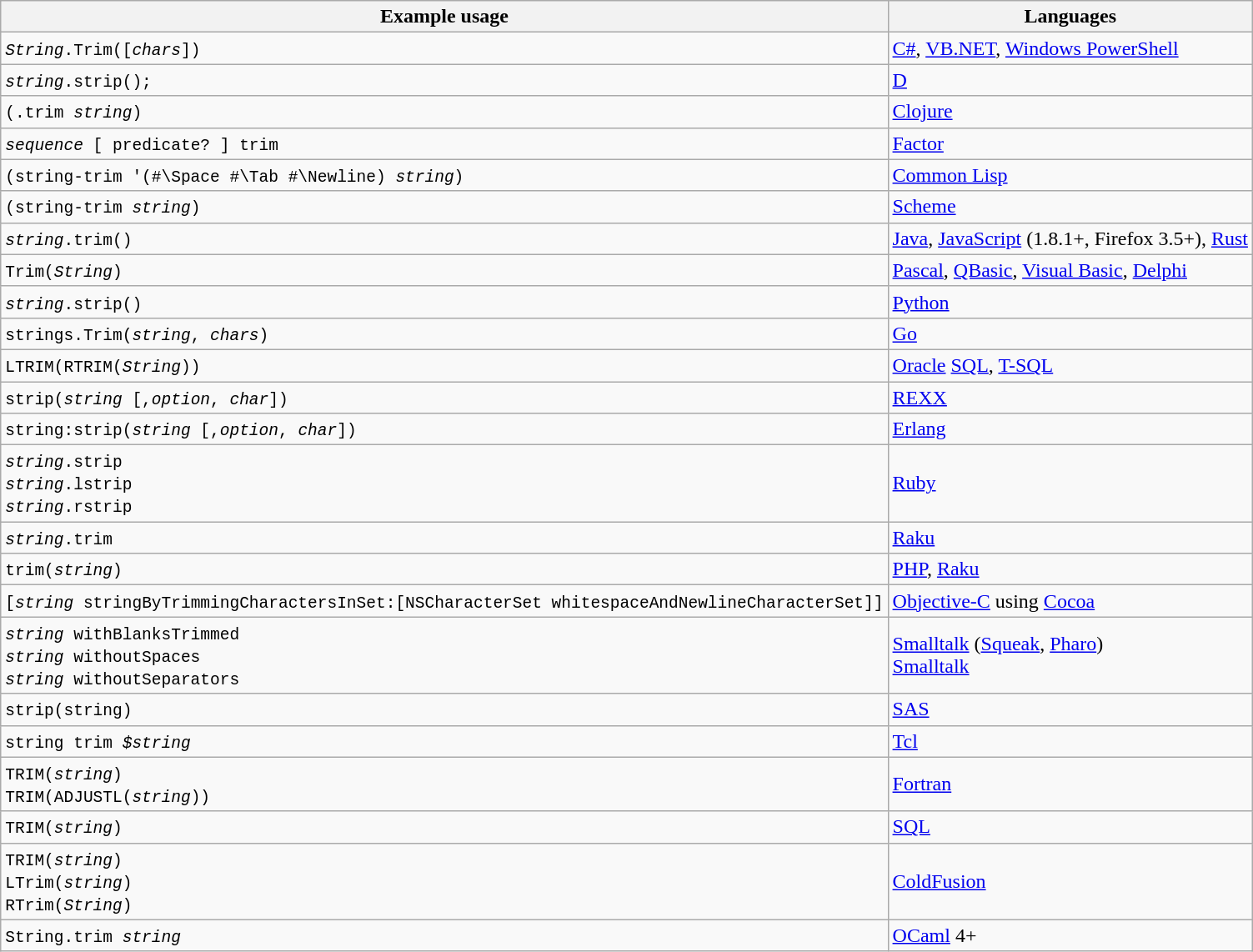<table class="wikitable">
<tr style="text-align:left;">
<th>Example usage</th>
<th>Languages</th>
</tr>
<tr>
<td><code><em>String</em>.Trim([<em>chars</em>])</code></td>
<td><a href='#'>C#</a>, <a href='#'>VB.NET</a>, <a href='#'>Windows PowerShell</a></td>
</tr>
<tr>
<td><code><em>string</em>.strip();</code></td>
<td><a href='#'>D</a></td>
</tr>
<tr>
<td><code>(.trim <em>string</em>)</code></td>
<td><a href='#'>Clojure</a></td>
</tr>
<tr>
<td><code><em>sequence</em> [ predicate? ] trim</code></td>
<td><a href='#'>Factor</a></td>
</tr>
<tr>
<td><code>(string-trim '(#\Space #\Tab #\Newline) <em>string</em>)</code></td>
<td><a href='#'>Common Lisp</a></td>
</tr>
<tr>
<td><code>(string-trim <em>string</em>)</code></td>
<td><a href='#'>Scheme</a></td>
</tr>
<tr>
<td><code><em>string</em>.trim()</code></td>
<td><a href='#'>Java</a>, <a href='#'>JavaScript</a> (1.8.1+, Firefox 3.5+), <a href='#'>Rust</a></td>
</tr>
<tr>
<td><code>Trim(<em>String</em>)</code></td>
<td><a href='#'>Pascal</a>, <a href='#'>QBasic</a>, <a href='#'>Visual Basic</a>, <a href='#'>Delphi</a></td>
</tr>
<tr>
<td><code><em>string</em>.strip()</code></td>
<td><a href='#'>Python</a></td>
</tr>
<tr>
<td><code>strings.Trim(<em>string</em>, <em>chars</em>)</code></td>
<td><a href='#'>Go</a></td>
</tr>
<tr>
<td><code>LTRIM(RTRIM(<em>String</em>))</code></td>
<td><a href='#'>Oracle</a> <a href='#'>SQL</a>, <a href='#'>T-SQL</a></td>
</tr>
<tr>
<td><code>strip(<em>string</em> [,<em>option</em>, <em>char</em>])</code></td>
<td><a href='#'>REXX</a></td>
</tr>
<tr>
<td><code>string:strip(<em>string</em> [,<em>option</em>, <em>char</em>])</code></td>
<td><a href='#'>Erlang</a></td>
</tr>
<tr>
<td><code><em>string</em>.strip</code><br><code><em>string</em>.lstrip</code><br><code><em>string</em>.rstrip</code></td>
<td><a href='#'>Ruby</a></td>
</tr>
<tr>
<td><code><em>string</em>.trim</code></td>
<td><a href='#'>Raku</a></td>
</tr>
<tr>
<td><code>trim(<em>string</em>)</code></td>
<td><a href='#'>PHP</a>, <a href='#'>Raku</a></td>
</tr>
<tr>
<td><code>[<em>string</em> stringByTrimmingCharactersInSet:[NSCharacterSet whitespaceAndNewlineCharacterSet]]</code></td>
<td><a href='#'>Objective-C</a> using <a href='#'>Cocoa</a></td>
</tr>
<tr>
<td><code><em>string</em> withBlanksTrimmed</code><br><code><em>string</em> withoutSpaces</code><br><code><em>string</em> withoutSeparators</code></td>
<td><a href='#'>Smalltalk</a> (<a href='#'>Squeak</a>, <a href='#'>Pharo</a>)<br><a href='#'>Smalltalk</a></td>
</tr>
<tr>
<td><code>strip(string)</code></td>
<td><a href='#'>SAS</a></td>
</tr>
<tr>
<td><code>string trim <em>$string</em></code></td>
<td><a href='#'>Tcl</a></td>
</tr>
<tr>
<td><code>TRIM(<em>string</em>)</code><br><code>TRIM(ADJUSTL(<em>string</em>))</code></td>
<td><a href='#'>Fortran</a></td>
</tr>
<tr>
<td><code>TRIM(<em>string</em>)</code></td>
<td><a href='#'>SQL</a></td>
</tr>
<tr>
<td><code>TRIM(<em>string</em>)</code><br><code>LTrim(<em>string</em>)</code><br><code>RTrim(<em>String</em>)</code></td>
<td><a href='#'>ColdFusion</a></td>
</tr>
<tr>
<td><code>String.trim <em>string</em></code></td>
<td><a href='#'>OCaml</a> 4+</td>
</tr>
</table>
